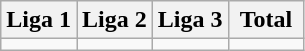<table class="wikitable">
<tr>
<th width="25.00%">Liga 1</th>
<th width="25.00%">Liga 2</th>
<th width="25.00%">Liga 3</th>
<th width="25.00%">Total</th>
</tr>
<tr>
<td></td>
<td></td>
<td></td>
<td></td>
</tr>
</table>
